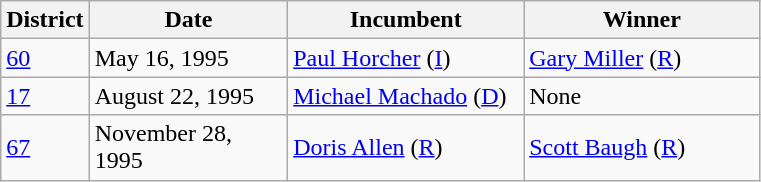<table class="wikitable">
<tr>
<th width=50>District</th>
<th width=125>Date</th>
<th width=150>Incumbent</th>
<th width=150>Winner</th>
</tr>
<tr>
<td><a href='#'>60</a></td>
<td>May 16, 1995</td>
<td><a href='#'>Paul Horcher</a> (<a href='#'>I</a>)</td>
<td><a href='#'>Gary Miller</a> (<a href='#'>R</a>)</td>
</tr>
<tr>
<td><a href='#'>17</a></td>
<td>August 22, 1995</td>
<td><a href='#'>Michael Machado</a> (<a href='#'>D</a>)</td>
<td>None</td>
</tr>
<tr>
<td><a href='#'>67</a></td>
<td>November 28, 1995</td>
<td><a href='#'>Doris Allen</a> (<a href='#'>R</a>)</td>
<td><a href='#'>Scott Baugh</a> (<a href='#'>R</a>)</td>
</tr>
</table>
